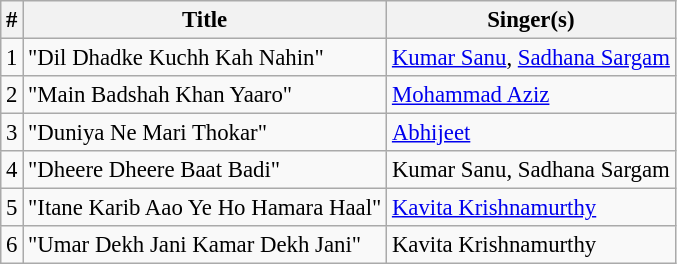<table class="wikitable" style="font-size:95%;">
<tr>
<th>#</th>
<th>Title</th>
<th>Singer(s)</th>
</tr>
<tr>
<td>1</td>
<td>"Dil Dhadke Kuchh Kah Nahin"</td>
<td><a href='#'>Kumar Sanu</a>, <a href='#'>Sadhana Sargam</a></td>
</tr>
<tr>
<td>2</td>
<td>"Main Badshah Khan Yaaro"</td>
<td><a href='#'>Mohammad Aziz</a></td>
</tr>
<tr>
<td>3</td>
<td>"Duniya Ne Mari Thokar"</td>
<td><a href='#'>Abhijeet</a></td>
</tr>
<tr>
<td>4</td>
<td>"Dheere Dheere Baat Badi"</td>
<td>Kumar Sanu, Sadhana Sargam</td>
</tr>
<tr>
<td>5</td>
<td>"Itane Karib Aao Ye Ho Hamara Haal"</td>
<td><a href='#'>Kavita Krishnamurthy</a></td>
</tr>
<tr>
<td>6</td>
<td>"Umar Dekh Jani Kamar Dekh Jani"</td>
<td>Kavita Krishnamurthy</td>
</tr>
</table>
